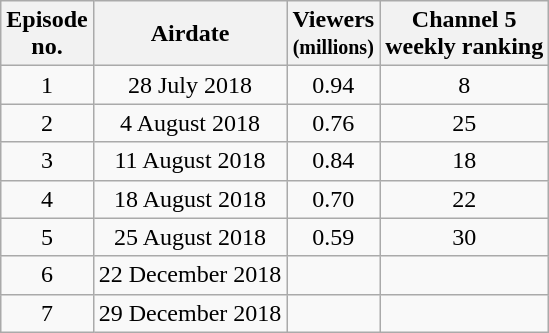<table class="wikitable" style="text-align:center;">
<tr>
<th>Episode<br>no.</th>
<th>Airdate</th>
<th>Viewers<br><small>(millions)</small></th>
<th>Channel 5<br>weekly ranking</th>
</tr>
<tr>
<td>1</td>
<td>28 July 2018</td>
<td>0.94</td>
<td>8</td>
</tr>
<tr>
<td>2</td>
<td>4 August 2018</td>
<td>0.76</td>
<td>25</td>
</tr>
<tr>
<td>3</td>
<td>11 August 2018</td>
<td>0.84</td>
<td>18</td>
</tr>
<tr>
<td>4</td>
<td>18 August 2018</td>
<td>0.70</td>
<td>22</td>
</tr>
<tr>
<td>5</td>
<td>25 August 2018</td>
<td>0.59</td>
<td>30</td>
</tr>
<tr>
<td>6</td>
<td>22 December 2018</td>
<td></td>
<td></td>
</tr>
<tr>
<td>7</td>
<td>29 December 2018</td>
<td></td>
<td></td>
</tr>
</table>
